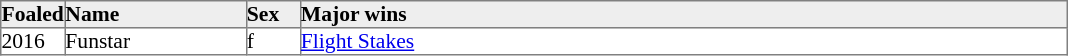<table border="1" cellpadding="0" style="border-collapse: collapse; font-size:90%">
<tr bgcolor="#eeeeee">
<td width="35px"><strong>Foaled</strong></td>
<td width="120px"><strong>Name</strong></td>
<td width="35px"><strong>Sex</strong></td>
<td width="510px"><strong>Major wins</strong></td>
</tr>
<tr>
<td>2016</td>
<td>Funstar</td>
<td>f</td>
<td><a href='#'>Flight Stakes</a></td>
</tr>
</table>
